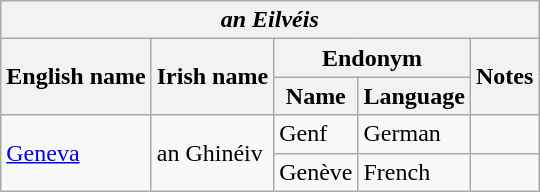<table class="wikitable sortable">
<tr>
<th colspan="5"> <em>an Eilvéis</em></th>
</tr>
<tr>
<th rowspan="2">English name</th>
<th rowspan="2">Irish name</th>
<th colspan="2">Endonym</th>
<th rowspan="2">Notes</th>
</tr>
<tr>
<th>Name</th>
<th>Language</th>
</tr>
<tr>
<td rowspan="2"><a href='#'>Geneva</a></td>
<td rowspan="2">an Ghinéiv</td>
<td>Genf</td>
<td>German</td>
<td></td>
</tr>
<tr>
<td>Genève</td>
<td>French</td>
<td></td>
</tr>
</table>
